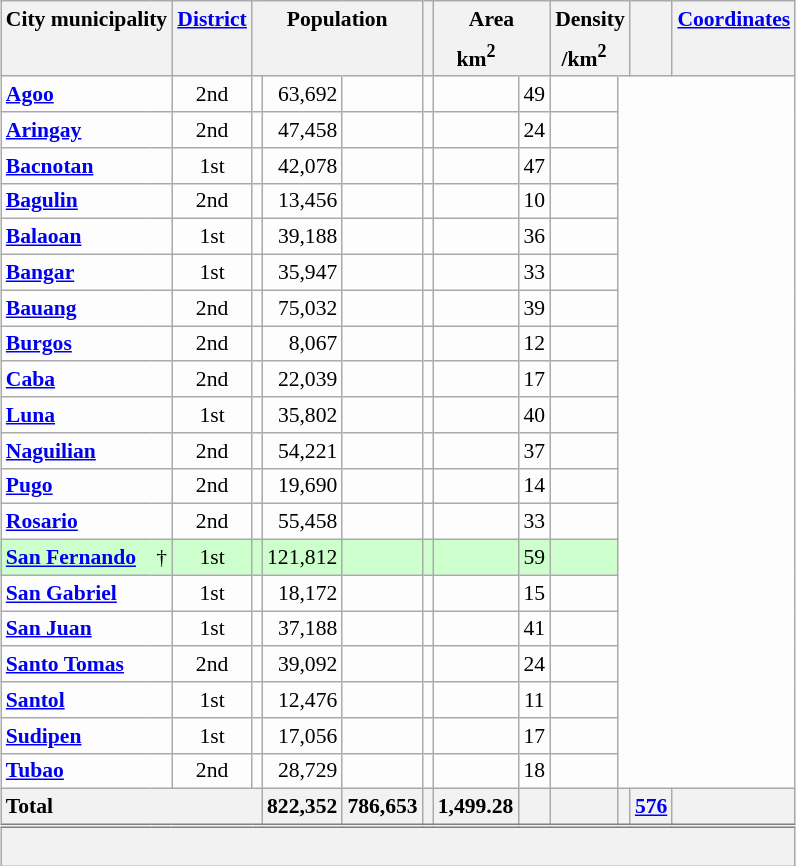<table class="wikitable sortable" style="margin:auto;table-layout:fixed;text-align:right;background-color:#FDFDFD;font-size:90%;border-collapse:collapse;">
<tr>
<th scope="col" style="border-bottom:none;" class="unsortable" colspan=2>City  municipality</th>
<th scope="col" style="border-bottom:none;" class="unsortable"><a href='#'>District</a></th>
<th scope="col" style="border-bottom:none;" class="unsortable" colspan=3>Population</th>
<th scope="col" style="border-bottom:none;" class="unsortable"></th>
<th scope="col" style="border-bottom:none;" class="unsortable" colspan=2>Area</th>
<th scope="col" style="border-bottom:none;" class="unsortable" colspan=2>Density</th>
<th scope="col" style="border-bottom:none;" class="unsortable"></th>
<th scope="col" style="border-bottom:none;" class="unsortable"><a href='#'>Coordinates</a></th>
</tr>
<tr>
<th scope="col" style="border-top:none;" colspan=2></th>
<th scope="col" style="border-top:none;"></th>
<th scope="col" style="border-style:hidden hidden solid solid;" colspan=2></th>
<th scope="col" style="border-style:hidden solid solid hidden;"></th>
<th scope="col" style="border-top:none;"></th>
<th scope="col" style="border-style:hidden hidden solid solid;">km<sup>2</sup></th>
<th scope="col" style="border-style:hidden solid solid hidden;" class="unsortable"></th>
<th scope="col" style="border-style:hidden hidden solid solid;">/km<sup>2</sup></th>
<th scope="col" style="border-style:hidden solid solid hidden;" class="unsortable"></th>
<th scope="col" style="border-top:none;"></th>
<th scope="col" style="border-top:none;"></th>
</tr>
<tr>
<th scope="row" style="text-align:left;background-color:initial;" colspan=2><a href='#'>Agoo</a></th>
<td style="text-align:center;">2nd</td>
<td></td>
<td>63,692</td>
<td></td>
<td></td>
<td></td>
<td style="text-align:center;">49</td>
<td style="text-align:center;"></td>
</tr>
<tr>
<th scope="row" style="text-align:left;background-color:initial;" colspan=2><a href='#'>Aringay</a></th>
<td style="text-align:center;">2nd</td>
<td></td>
<td>47,458</td>
<td></td>
<td></td>
<td></td>
<td style="text-align:center;">24</td>
<td style="text-align:center;"></td>
</tr>
<tr>
<th scope="row" style="text-align:left;background-color:initial;" colspan=2><a href='#'>Bacnotan</a></th>
<td style="text-align:center;">1st</td>
<td></td>
<td>42,078</td>
<td></td>
<td></td>
<td></td>
<td style="text-align:center;">47</td>
<td style="text-align:center;"></td>
</tr>
<tr>
<th scope="row" style="text-align:left;background-color:initial;" colspan=2><a href='#'>Bagulin</a></th>
<td style="text-align:center;">2nd</td>
<td></td>
<td>13,456</td>
<td></td>
<td></td>
<td></td>
<td style="text-align:center;">10</td>
<td style="text-align:center;"></td>
</tr>
<tr>
<th scope="row" style="text-align:left;background-color:initial;" colspan=2><a href='#'>Balaoan</a></th>
<td style="text-align:center;">1st</td>
<td></td>
<td>39,188</td>
<td></td>
<td></td>
<td></td>
<td style="text-align:center;">36</td>
<td style="text-align:center;"></td>
</tr>
<tr>
<th scope="row" style="text-align:left;background-color:initial;" colspan=2><a href='#'>Bangar</a></th>
<td style="text-align:center;">1st</td>
<td></td>
<td>35,947</td>
<td></td>
<td></td>
<td></td>
<td style="text-align:center;">33</td>
<td style="text-align:center;"></td>
</tr>
<tr>
<th scope="row" style="text-align:left;background-color:initial;" colspan=2><a href='#'>Bauang</a></th>
<td style="text-align:center;">2nd</td>
<td></td>
<td>75,032</td>
<td></td>
<td></td>
<td></td>
<td style="text-align:center;">39</td>
<td style="text-align:center;"></td>
</tr>
<tr>
<th scope="row" style="text-align:left;background-color:initial;" colspan=2><a href='#'>Burgos</a></th>
<td style="text-align:center;">2nd</td>
<td></td>
<td>8,067</td>
<td></td>
<td></td>
<td></td>
<td style="text-align:center;">12</td>
<td style="text-align:center;"></td>
</tr>
<tr>
<th scope="row" style="text-align:left;background-color:initial;" colspan=2><a href='#'>Caba</a></th>
<td style="text-align:center;">2nd</td>
<td></td>
<td>22,039</td>
<td></td>
<td></td>
<td></td>
<td style="text-align:center;">17</td>
<td style="text-align:center;"></td>
</tr>
<tr>
<th scope="row" style="text-align:left;background-color:initial;" colspan=2><a href='#'>Luna</a></th>
<td style="text-align:center;">1st</td>
<td></td>
<td>35,802</td>
<td></td>
<td></td>
<td></td>
<td style="text-align:center;">40</td>
<td style="text-align:center;"></td>
</tr>
<tr>
<th scope="row" style="text-align:left;background-color:initial;" colspan=2><a href='#'>Naguilian</a></th>
<td style="text-align:center;">2nd</td>
<td></td>
<td>54,221</td>
<td></td>
<td></td>
<td></td>
<td style="text-align:center;">37</td>
<td style="text-align:center;"></td>
</tr>
<tr>
<th scope="row" style="text-align:left;background-color:initial;" colspan=2><a href='#'>Pugo</a></th>
<td style="text-align:center;">2nd</td>
<td></td>
<td>19,690</td>
<td></td>
<td></td>
<td></td>
<td style="text-align:center;">14</td>
<td style="text-align:center;"></td>
</tr>
<tr>
<th scope="row" style="text-align:left;background-color:initial;" colspan=2><a href='#'>Rosario</a></th>
<td style="text-align:center;">2nd</td>
<td></td>
<td>55,458</td>
<td></td>
<td></td>
<td></td>
<td style="text-align:center;">33</td>
<td style="text-align:center;"></td>
</tr>
<tr style="background-color:#CCFFCC;">
<th scope="row" style="text-align:left;background-color:#CCFFCC;border-right:0;"><a href='#'>San Fernando</a></th>
<td style="text-align:right;border-left:0;">†</td>
<td style="text-align:center;">1st</td>
<td></td>
<td>121,812</td>
<td></td>
<td></td>
<td></td>
<td style="text-align:center;">59</td>
<td style="text-align:center;"></td>
</tr>
<tr>
<th scope="row" style="text-align:left;background-color:initial;" colspan=2><a href='#'>San Gabriel</a></th>
<td style="text-align:center;">1st</td>
<td></td>
<td>18,172</td>
<td></td>
<td></td>
<td></td>
<td style="text-align:center;">15</td>
<td style="text-align:center;"></td>
</tr>
<tr>
<th scope="row" style="text-align:left;background-color:initial;" colspan=2><a href='#'>San Juan</a></th>
<td style="text-align:center;">1st</td>
<td></td>
<td>37,188</td>
<td></td>
<td></td>
<td></td>
<td style="text-align:center;">41</td>
<td style="text-align:center;"></td>
</tr>
<tr>
<th scope="row" style="text-align:left;background-color:initial;" colspan=2><a href='#'>Santo Tomas</a></th>
<td style="text-align:center;">2nd</td>
<td></td>
<td>39,092</td>
<td></td>
<td></td>
<td></td>
<td style="text-align:center;">24</td>
<td style="text-align:center;"></td>
</tr>
<tr>
<th scope="row" style="text-align:left;background-color:initial;" colspan=2><a href='#'>Santol</a></th>
<td style="text-align:center;">1st</td>
<td></td>
<td>12,476</td>
<td></td>
<td></td>
<td></td>
<td style="text-align:center;">11</td>
<td style="text-align:center;"></td>
</tr>
<tr>
<th scope="row" style="text-align:left;background-color:initial;" colspan=2><a href='#'>Sudipen</a></th>
<td style="text-align:center;">1st</td>
<td></td>
<td>17,056</td>
<td></td>
<td></td>
<td></td>
<td style="text-align:center;">17</td>
<td style="text-align:center;"></td>
</tr>
<tr>
<th scope="row" style="text-align:left;background-color:initial;" colspan=2><a href='#'>Tubao</a></th>
<td style="text-align:center;">2nd</td>
<td></td>
<td>28,729</td>
<td></td>
<td></td>
<td></td>
<td style="text-align:center;">18</td>
<td style="text-align:center;"></td>
</tr>
<tr class="sortbottom">
<th scope="row" colspan=4 style="text-align:left;">Total</th>
<th scope="col" style="text-align:right;">822,352</th>
<th scope="col" style="text-align:right;">786,653</th>
<th scope="col" style="text-align:right;"></th>
<th scope="col" style="text-align:right;">1,499.28</th>
<th scope="col"></th>
<th scope="col" style="text-align:right;"></th>
<th scope="col" style="text-align:right;"></th>
<th scope="col"><a href='#'>576</a></th>
<th scope="col" style="font-style:italic;"></th>
</tr>
<tr class="sortbottom" style="background-color:#F2F2F2;border-top:double grey;line-height:1.3em;">
<td colspan="13"><br></td>
</tr>
</table>
